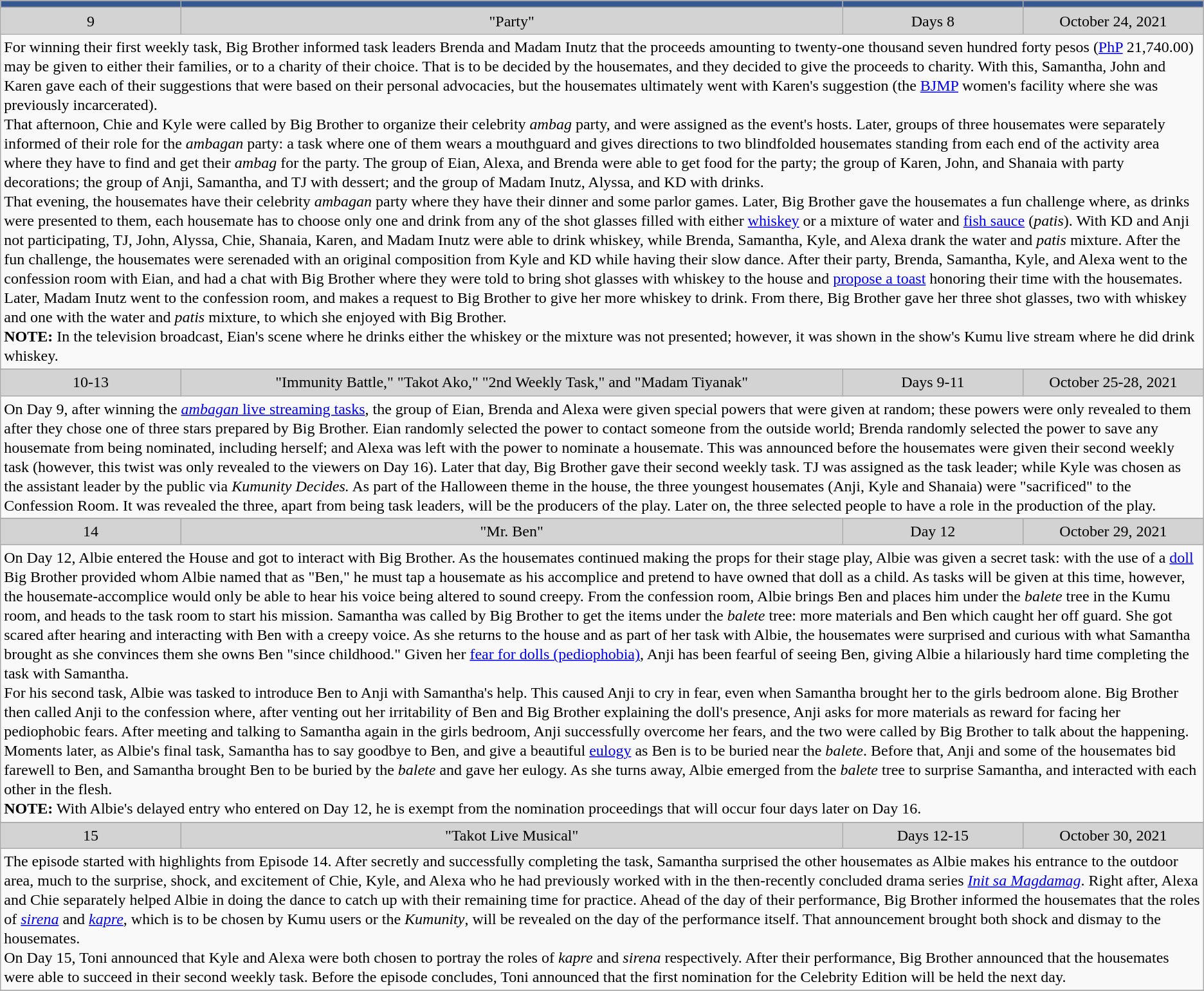<table class="wikitable sortable" style="font-size:100%; line-height:20px; text-align:center">
<tr>
<th width="15%" style="background:#34588F"></th>
<th width="55%" style="background:#34588F"></th>
<th width="15%" style="background:#34588F"></th>
<th width="15%" style="background:#34588F"></th>
</tr>
<tr style="background:lightgrey;">
<td>9</td>
<td>"Party"</td>
<td>Days 8</td>
<td>October 24, 2021</td>
</tr>
<tr>
<td colspan="4" align="left">For winning their first weekly task, Big Brother informed task leaders Brenda and Madam Inutz that the proceeds amounting to twenty-one thousand seven hundred forty pesos (<a href='#'>PhP</a> 21,740.00) may be given to either their families, or to a charity of their choice. That is to be decided by the housemates, and they decided to give the proceeds to charity. With this, Samantha, John and Karen gave each of their suggestions that were based on their personal advocacies, but the housemates ultimately went with Karen's suggestion (the <a href='#'>BJMP</a> women's facility where she was previously incarcerated).<br>That afternoon, Chie and Kyle were called by Big Brother to organize their celebrity <em>ambag</em> party, and were assigned as the event's hosts. Later, groups of three housemates were separately informed of their role for the <em>ambagan</em> party: a task where one of them wears a mouthguard and gives directions to two blindfolded housemates standing from each end of the activity area where they have to find and get their <em>ambag</em> for the party. The group of Eian, Alexa, and Brenda were able to get food for the party; the group of Karen, John, and Shanaia with party decorations; the group of Anji, Samantha, and TJ with dessert; and the group of Madam Inutz, Alyssa, and KD with drinks.<br>That evening, the housemates have their celebrity <em>ambagan</em> party where they have their dinner and some parlor games. Later, Big Brother gave the housemates a fun challenge where, as drinks were presented to them, each housemate has to choose only one and drink from any of the shot glasses filled with either <a href='#'>whiskey</a> or a mixture of water and <a href='#'>fish sauce</a> (<em>patis</em>). With KD and Anji not participating, TJ, John, Alyssa, Chie, Shanaia, Karen, and Madam Inutz were able to drink whiskey, while Brenda, Samantha, Kyle, and Alexa drank the water and <em>patis</em> mixture. After the fun challenge, the housemates were serenaded with an original composition from Kyle and KD while having their slow dance. After their party, Brenda, Samantha, Kyle, and Alexa went to the confession room with Eian, and had a chat with Big Brother where they were told to bring shot glasses with whiskey to the house and <a href='#'>propose a toast</a> honoring their time with the housemates. Later, Madam Inutz went to the confession room, and makes a request to Big Brother to give her more whiskey to drink. From there, Big Brother gave her three shot glasses, two with whiskey and one with the water and <em>patis</em> mixture, to which she enjoyed with Big Brother.<br><strong>NOTE:</strong> In the television broadcast, Eian's scene where he drinks either the whiskey or the mixture was not presented; however, it was shown in the show's Kumu live stream where he did drink whiskey.</td>
</tr>
<tr>
</tr>
<tr style="background:lightgrey;">
<td>10-13</td>
<td>"Immunity Battle," "Takot Ako," "2nd Weekly Task," and "Madam Tiyanak"</td>
<td>Days 9-11</td>
<td>October 25-28, 2021</td>
</tr>
<tr>
<td colspan="4" align="left">On Day 9, after winning the <a href='#'><em>ambagan</em> live streaming tasks</a>, the group of Eian, Brenda and Alexa were given special powers that were given at random; these powers were only revealed to them after they chose one of three stars prepared by Big Brother. Eian randomly selected the power to contact someone from the outside world; Brenda randomly selected the power to save any housemate from being nominated, including herself; and Alexa was left with the power to nominate a housemate. This was announced before the housemates were given their second weekly task (however, this twist was only revealed to the viewers on Day 16). Later that day, Big Brother gave their second weekly task. TJ was assigned as the task leader; while Kyle was chosen as the assistant leader by the public via <em>Kumunity Decides.</em> As part of the Halloween theme in the house, the three youngest housemates (Anji, Kyle and Shanaia) were "sacrificed" to the Confession Room. It was revealed the three, apart from being task leaders, will be the producers of the play. Later on, the three selected people to have a role in the production of the play.</td>
</tr>
<tr>
</tr>
<tr style="background:lightgrey;">
<td>14</td>
<td>"Mr. Ben"</td>
<td>Day 12</td>
<td>October 29, 2021</td>
</tr>
<tr>
<td colspan="4" align="left">On Day 12, Albie entered the House and got to interact with Big Brother. As the housemates continued making the props for their stage play, Albie was given a secret task: with the use of a <a href='#'>doll</a> Big Brother provided whom Albie named that as "Ben," he must tap a housemate as his accomplice and pretend to have owned that doll as a child. As tasks will be given at this time, however, the housemate-accomplice would only be able to hear his voice being altered to sound creepy. From the confession room, Albie brings Ben and places him under the <em>balete</em> tree in the Kumu room, and heads to the task room to start his mission. Samantha was called by Big Brother to get the items under the <em>balete</em> tree:  more materials and Ben which caught her off guard. She got scared after hearing and interacting with Ben with a creepy voice. As she returns to the house and as part of her task with Albie, the housemates were surprised and curious with what Samantha brought as she convinces them she owns Ben "since childhood." Given her <a href='#'>fear for dolls (pediophobia)</a>, Anji has been fearful of seeing Ben, giving Albie a hilariously hard time completing the task with Samantha.<br>For his second task, Albie was tasked to introduce Ben to Anji with Samantha's help. This caused Anji to cry in fear, even when Samantha brought her to the girls bedroom alone. Big Brother then called Anji to the confession where, after venting out her irritability of Ben and Big Brother explaining the doll's presence, Anji asks for more materials as reward for facing her pediophobic fears. After meeting and talking to Samantha again in the girls bedroom, Anji successfully overcome her fears, and the two were called by Big Brother to talk about the happening. Moments later, as Albie's final task, Samantha has to say goodbye to Ben, and give a beautiful <a href='#'>eulogy</a> as Ben is to be buried near the <em>balete</em>. Before that, Anji and some of the housemates bid farewell to Ben, and Samantha brought Ben to be buried by the <em>balete</em> and gave her eulogy. As she turns away, Albie emerged from the <em>balete</em> tree to surprise Samantha, and interacted with each other in the flesh.<br><strong>NOTE:</strong> With Albie's delayed entry who entered on Day 12, he is exempt from the nomination proceedings that will occur four days later on Day 16.</td>
</tr>
<tr>
</tr>
<tr style="background:lightgrey;">
<td>15</td>
<td>"Takot Live Musical"</td>
<td>Days 12-15</td>
<td>October 30, 2021</td>
</tr>
<tr>
<td colspan="4" align="left">The episode started with highlights from Episode 14. After secretly and successfully completing the task, Samantha surprised the other housemates as Albie makes his entrance to the outdoor area, much to the surprise, shock, and excitement of Chie, Kyle, and Alexa who he had previously worked with in the then-recently concluded drama series <em><a href='#'>Init sa Magdamag</a></em>. Right after, Alexa and Chie  separately helped Albie in doing the dance to catch up with their remaining time for practice. Ahead of the day of their performance, Big Brother informed the housemates that the roles of <em><a href='#'>sirena</a></em> and <em><a href='#'>kapre</a></em>, which is to be chosen by Kumu users or the <em>Kumunity</em>, will be revealed on the day of the performance itself. That announcement brought both shock and dismay to the housemates.<br>On Day 15, Toni announced that Kyle and Alexa were both chosen to portray the roles of <em>kapre</em> and <em>sirena</em> respectively. After their performance, Big Brother announced that the housemates were able to succeed in their second weekly task. Before the episode concludes, Toni announced that the first nomination for the Celebrity Edition will be held the next day.</td>
</tr>
<tr>
</tr>
</table>
